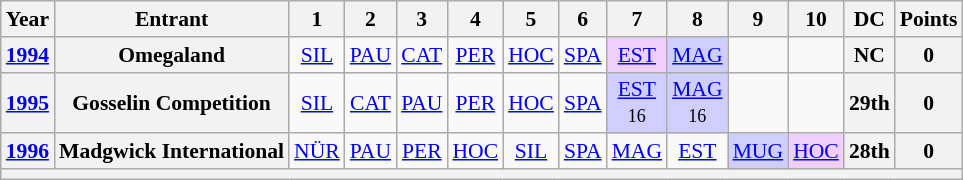<table class="wikitable" style="text-align:center; font-size:90%">
<tr>
<th>Year</th>
<th>Entrant</th>
<th>1</th>
<th>2</th>
<th>3</th>
<th>4</th>
<th>5</th>
<th>6</th>
<th>7</th>
<th>8</th>
<th>9</th>
<th>10</th>
<th>DC</th>
<th>Points</th>
</tr>
<tr>
<th><a href='#'>1994</a></th>
<th>Omegaland</th>
<td><a href='#'>SIL</a></td>
<td><a href='#'>PAU</a></td>
<td><a href='#'>CAT</a></td>
<td><a href='#'>PER</a></td>
<td><a href='#'>HOC</a></td>
<td><a href='#'>SPA</a></td>
<td style="background:#EFCFFF;"><a href='#'>EST</a><br></td>
<td style="background:#CFCFFF;"><a href='#'>MAG</a><br></td>
<td></td>
<td></td>
<th>NC</th>
<th>0</th>
</tr>
<tr>
<th><a href='#'>1995</a></th>
<th>Gosselin Competition</th>
<td><a href='#'>SIL</a></td>
<td><a href='#'>CAT</a></td>
<td><a href='#'>PAU</a></td>
<td><a href='#'>PER</a></td>
<td><a href='#'>HOC</a></td>
<td><a href='#'>SPA</a></td>
<td style="background:#CFCFFF;"><a href='#'>EST</a><br><small>16</small></td>
<td style="background:#CFCFFF;"><a href='#'>MAG</a><br><small>16</small></td>
<td></td>
<td></td>
<th>29th</th>
<th>0</th>
</tr>
<tr>
<th><a href='#'>1996</a></th>
<th>Madgwick International</th>
<td><a href='#'>NÜR</a></td>
<td><a href='#'>PAU</a></td>
<td><a href='#'>PER</a></td>
<td><a href='#'>HOC</a></td>
<td><a href='#'>SIL</a></td>
<td><a href='#'>SPA</a></td>
<td><a href='#'>MAG</a></td>
<td><a href='#'>EST</a></td>
<td style="background:#CFCFFF;"><a href='#'>MUG</a><br></td>
<td style="background:#EFCFFF;"><a href='#'>HOC</a><br></td>
<th>28th</th>
<th>0</th>
</tr>
<tr>
<th colspan="14"></th>
</tr>
</table>
